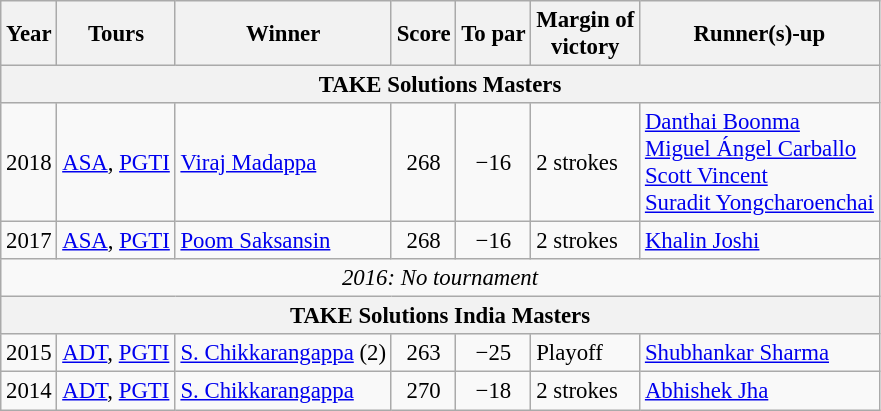<table class=wikitable style="font-size:95%">
<tr>
<th>Year</th>
<th>Tours</th>
<th>Winner</th>
<th>Score</th>
<th>To par</th>
<th>Margin of<br>victory</th>
<th>Runner(s)-up</th>
</tr>
<tr>
<th colspan=7>TAKE Solutions Masters</th>
</tr>
<tr>
<td>2018</td>
<td><a href='#'>ASA</a>, <a href='#'>PGTI</a></td>
<td> <a href='#'>Viraj Madappa</a></td>
<td align=center>268</td>
<td align=center>−16</td>
<td>2 strokes</td>
<td> <a href='#'>Danthai Boonma</a><br> <a href='#'>Miguel Ángel Carballo</a><br> <a href='#'>Scott Vincent</a><br> <a href='#'>Suradit Yongcharoenchai</a></td>
</tr>
<tr>
<td>2017</td>
<td><a href='#'>ASA</a>, <a href='#'>PGTI</a></td>
<td> <a href='#'>Poom Saksansin</a></td>
<td align=center>268</td>
<td align=center>−16</td>
<td>2 strokes</td>
<td> <a href='#'>Khalin Joshi</a></td>
</tr>
<tr>
<td align=center colspan=7><em>2016: No tournament</em></td>
</tr>
<tr>
<th colspan=7>TAKE Solutions India Masters</th>
</tr>
<tr>
<td>2015</td>
<td><a href='#'>ADT</a>, <a href='#'>PGTI</a></td>
<td> <a href='#'>S. Chikkarangappa</a> (2)</td>
<td align=center>263</td>
<td align=center>−25</td>
<td>Playoff</td>
<td> <a href='#'>Shubhankar Sharma</a></td>
</tr>
<tr>
<td>2014</td>
<td><a href='#'>ADT</a>, <a href='#'>PGTI</a></td>
<td> <a href='#'>S. Chikkarangappa</a></td>
<td align=center>270</td>
<td align=center>−18</td>
<td>2 strokes</td>
<td> <a href='#'>Abhishek Jha</a></td>
</tr>
</table>
